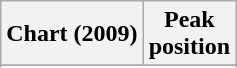<table class="wikitable sortable plainrowheaders">
<tr>
<th scope="col">Chart (2009)</th>
<th scope="col">Peak<br>position</th>
</tr>
<tr>
</tr>
<tr>
</tr>
<tr>
</tr>
<tr>
</tr>
<tr>
</tr>
<tr>
</tr>
<tr>
</tr>
<tr>
</tr>
<tr>
</tr>
<tr>
</tr>
<tr>
</tr>
<tr>
</tr>
</table>
